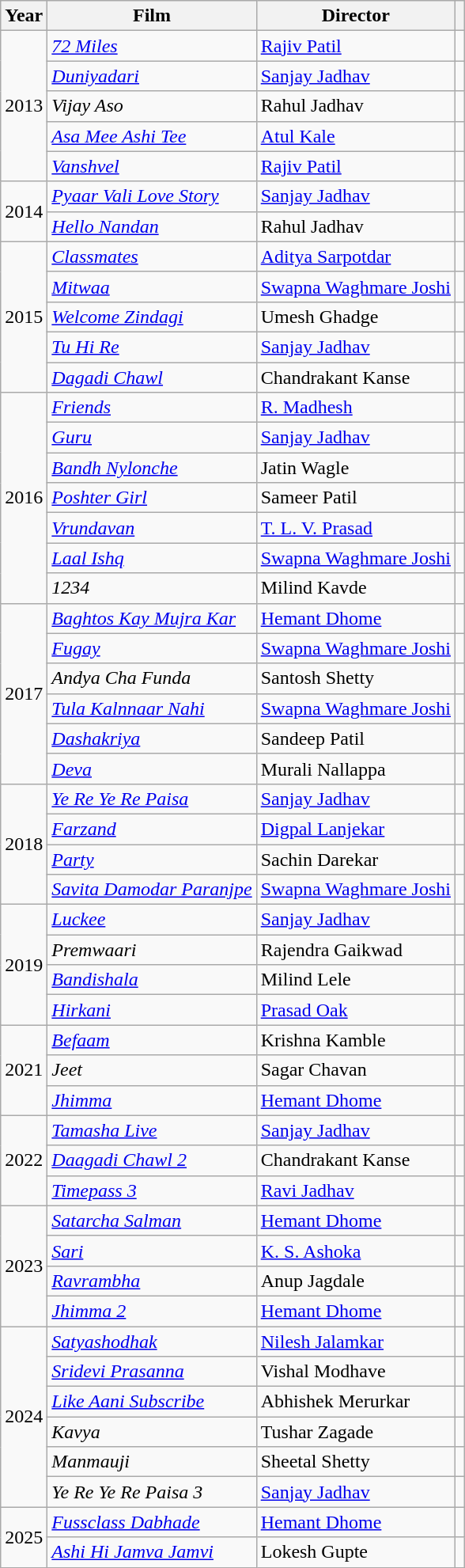<table class="wikitable sortable">
<tr>
<th>Year</th>
<th>Film</th>
<th>Director</th>
<th></th>
</tr>
<tr>
<td rowspan="5">2013</td>
<td><em><a href='#'>72 Miles</a></em></td>
<td><a href='#'>Rajiv Patil</a></td>
<td></td>
</tr>
<tr>
<td><em><a href='#'>Duniyadari</a></em></td>
<td><a href='#'>Sanjay Jadhav</a></td>
<td></td>
</tr>
<tr>
<td><em>Vijay Aso</em></td>
<td>Rahul Jadhav</td>
<td></td>
</tr>
<tr>
<td><em><a href='#'>Asa Mee Ashi Tee</a></em></td>
<td><a href='#'>Atul Kale</a></td>
<td></td>
</tr>
<tr>
<td><em><a href='#'>Vanshvel</a></em></td>
<td><a href='#'>Rajiv Patil</a></td>
<td></td>
</tr>
<tr>
<td rowspan="2">2014</td>
<td><em><a href='#'>Pyaar Vali Love Story</a></em></td>
<td><a href='#'>Sanjay Jadhav</a></td>
<td></td>
</tr>
<tr>
<td><em><a href='#'>Hello Nandan</a></em></td>
<td>Rahul Jadhav</td>
<td></td>
</tr>
<tr>
<td rowspan="5">2015</td>
<td><em><a href='#'>Classmates</a></em></td>
<td><a href='#'>Aditya Sarpotdar</a></td>
<td></td>
</tr>
<tr>
<td><em><a href='#'>Mitwaa</a></em></td>
<td><a href='#'>Swapna Waghmare Joshi</a></td>
<td></td>
</tr>
<tr>
<td><em><a href='#'>Welcome Zindagi</a></em></td>
<td>Umesh Ghadge</td>
<td></td>
</tr>
<tr>
<td><em><a href='#'>Tu Hi Re</a></em></td>
<td><a href='#'>Sanjay Jadhav</a></td>
<td></td>
</tr>
<tr>
<td><em><a href='#'>Dagadi Chawl</a></em></td>
<td>Chandrakant Kanse</td>
<td></td>
</tr>
<tr>
<td rowspan="7">2016</td>
<td><em><a href='#'>Friends</a></em></td>
<td><a href='#'>R. Madhesh</a></td>
<td></td>
</tr>
<tr>
<td><em><a href='#'>Guru</a></em></td>
<td><a href='#'>Sanjay Jadhav</a></td>
<td></td>
</tr>
<tr>
<td><em><a href='#'>Bandh Nylonche</a></em></td>
<td>Jatin Wagle</td>
<td></td>
</tr>
<tr>
<td><em><a href='#'>Poshter Girl</a></em></td>
<td>Sameer Patil</td>
<td></td>
</tr>
<tr>
<td><em><a href='#'>Vrundavan</a></em></td>
<td><a href='#'>T. L. V. Prasad</a></td>
<td></td>
</tr>
<tr>
<td><em><a href='#'>Laal Ishq</a></em></td>
<td><a href='#'>Swapna Waghmare Joshi</a></td>
<td></td>
</tr>
<tr>
<td><em>1234</em></td>
<td>Milind Kavde</td>
<td></td>
</tr>
<tr>
<td rowspan="6">2017</td>
<td><em><a href='#'>Baghtos Kay Mujra Kar</a></em></td>
<td><a href='#'>Hemant Dhome</a></td>
<td></td>
</tr>
<tr>
<td><em><a href='#'>Fugay</a></em></td>
<td><a href='#'>Swapna Waghmare Joshi</a></td>
<td></td>
</tr>
<tr>
<td><em>Andya Cha Funda</em></td>
<td>Santosh Shetty</td>
<td></td>
</tr>
<tr>
<td><em><a href='#'>Tula Kalnnaar Nahi</a></em></td>
<td><a href='#'>Swapna Waghmare Joshi</a></td>
<td></td>
</tr>
<tr>
<td><em><a href='#'>Dashakriya</a></em></td>
<td>Sandeep Patil</td>
<td></td>
</tr>
<tr>
<td><em><a href='#'>Deva</a></em></td>
<td>Murali Nallappa</td>
<td></td>
</tr>
<tr>
<td rowspan="4">2018</td>
<td><em><a href='#'>Ye Re Ye Re Paisa</a></em></td>
<td><a href='#'>Sanjay Jadhav</a></td>
<td></td>
</tr>
<tr>
<td><em><a href='#'>Farzand</a></em></td>
<td><a href='#'>Digpal Lanjekar</a></td>
<td></td>
</tr>
<tr>
<td><em><a href='#'>Party</a></em></td>
<td>Sachin Darekar</td>
<td></td>
</tr>
<tr>
<td><em><a href='#'>Savita Damodar Paranjpe</a></em></td>
<td><a href='#'>Swapna Waghmare Joshi</a></td>
<td></td>
</tr>
<tr>
<td rowspan="4">2019</td>
<td><em><a href='#'>Luckee</a></em></td>
<td><a href='#'>Sanjay Jadhav</a></td>
<td></td>
</tr>
<tr>
<td><em>Premwaari</em></td>
<td>Rajendra Gaikwad</td>
<td></td>
</tr>
<tr>
<td><em><a href='#'>Bandishala</a></em></td>
<td>Milind Lele</td>
<td></td>
</tr>
<tr>
<td><em><a href='#'>Hirkani</a></em></td>
<td><a href='#'>Prasad Oak</a></td>
<td></td>
</tr>
<tr>
<td rowspan="3">2021</td>
<td><em><a href='#'>Befaam</a></em></td>
<td>Krishna Kamble</td>
<td></td>
</tr>
<tr>
<td><em>Jeet</em></td>
<td>Sagar Chavan</td>
<td></td>
</tr>
<tr>
<td><em><a href='#'>Jhimma</a></em></td>
<td><a href='#'>Hemant Dhome</a></td>
<td></td>
</tr>
<tr>
<td rowspan="3">2022</td>
<td><em><a href='#'>Tamasha Live</a></em></td>
<td><a href='#'>Sanjay Jadhav</a></td>
<td></td>
</tr>
<tr>
<td><em><a href='#'>Daagadi Chawl 2</a></em></td>
<td>Chandrakant Kanse</td>
<td></td>
</tr>
<tr>
<td><em><a href='#'>Timepass 3</a></em></td>
<td><a href='#'>Ravi Jadhav</a></td>
<td></td>
</tr>
<tr>
<td rowspan="4">2023</td>
<td><em><a href='#'>Satarcha Salman</a></em></td>
<td><a href='#'>Hemant Dhome</a></td>
<td></td>
</tr>
<tr>
<td><em><a href='#'>Sari</a></em></td>
<td><a href='#'>K. S. Ashoka</a></td>
<td></td>
</tr>
<tr>
<td><em><a href='#'>Ravrambha</a></em></td>
<td>Anup Jagdale</td>
<td></td>
</tr>
<tr>
<td><em><a href='#'>Jhimma 2</a></em></td>
<td><a href='#'>Hemant Dhome</a></td>
<td></td>
</tr>
<tr>
<td rowspan="6">2024</td>
<td><em><a href='#'>Satyashodhak</a></em></td>
<td><a href='#'>Nilesh Jalamkar</a></td>
<td></td>
</tr>
<tr>
<td><em><a href='#'>Sridevi Prasanna</a></em></td>
<td>Vishal Modhave</td>
<td></td>
</tr>
<tr>
<td><em><a href='#'>Like Aani Subscribe</a></em></td>
<td>Abhishek Merurkar</td>
<td></td>
</tr>
<tr>
<td><em>Kavya</em></td>
<td>Tushar Zagade</td>
<td></td>
</tr>
<tr>
<td><em>Manmauji</em></td>
<td>Sheetal Shetty</td>
<td></td>
</tr>
<tr>
<td><em>Ye Re Ye Re Paisa 3</em></td>
<td><a href='#'>Sanjay Jadhav</a></td>
<td></td>
</tr>
<tr>
<td Rowspan="2">2025</td>
<td><em><a href='#'>Fussclass Dabhade</a></em></td>
<td><a href='#'>Hemant Dhome</a></td>
<td></td>
</tr>
<tr>
<td><em><a href='#'>Ashi Hi Jamva Jamvi</a></em></td>
<td>Lokesh Gupte</td>
<td></td>
</tr>
</table>
